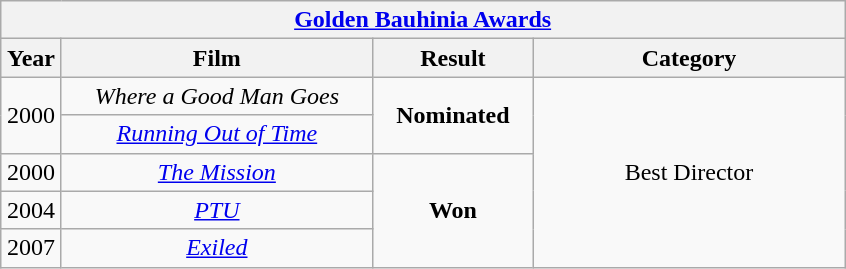<table class="wikitable">
<tr>
<th colspan="5" align="center"><a href='#'>Golden Bauhinia Awards</a></th>
</tr>
<tr>
<th width="33">Year</th>
<th width="200">Film</th>
<th width="100">Result</th>
<th width="200">Category</th>
</tr>
<tr>
<td align="center" rowspan="2">2000</td>
<td align="center"><em>Where a Good Man Goes</em></td>
<td align="center" rowspan="2"><strong>Nominated</strong></td>
<td align="center" rowspan="5">Best Director</td>
</tr>
<tr>
<td align="center"><em><a href='#'>Running Out of Time</a></em></td>
</tr>
<tr>
<td align="center">2000</td>
<td align="center"><em><a href='#'>The Mission</a></em></td>
<td align="center" rowspan="3"><strong>Won</strong></td>
</tr>
<tr>
<td align="center">2004</td>
<td align="center"><em><a href='#'>PTU</a></em></td>
</tr>
<tr>
<td align="center">2007</td>
<td align="center"><em><a href='#'>Exiled</a></em></td>
</tr>
</table>
